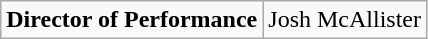<table class="wikitable plainrowheaders">
<tr>
<td><strong>Director of Performance</strong></td>
<td>Josh McAllister</td>
</tr>
</table>
